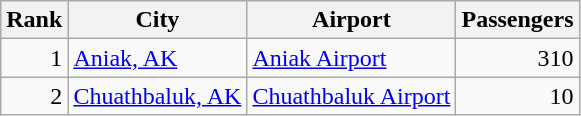<table class="wikitable">
<tr>
<th>Rank</th>
<th>City</th>
<th>Airport</th>
<th>Passengers</th>
</tr>
<tr>
<td align=right>1</td>
<td> <a href='#'>Aniak, AK</a></td>
<td><a href='#'>Aniak Airport</a></td>
<td align=right>310</td>
</tr>
<tr>
<td align=right>2</td>
<td> <a href='#'>Chuathbaluk, AK</a></td>
<td><a href='#'>Chuathbaluk Airport</a></td>
<td align=right>10</td>
</tr>
</table>
